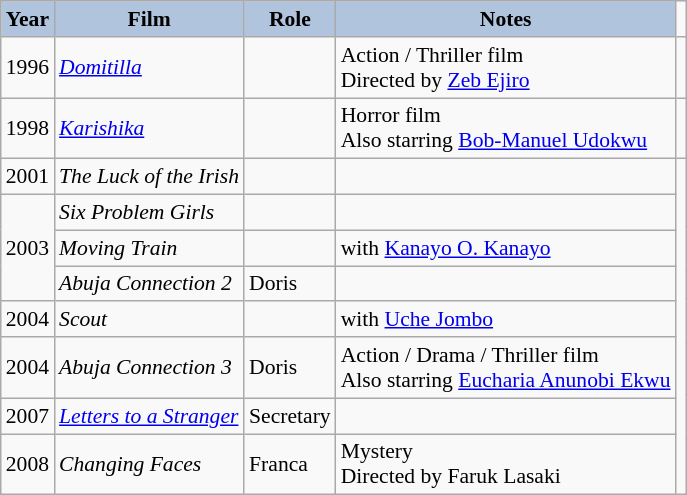<table class="wikitable" style="font-size:90%;">
<tr>
<th style="background:#B0C4DE;">Year</th>
<th style="background:#B0C4DE;">Film</th>
<th style="background:#B0C4DE;">Role</th>
<th style="background:#B0C4DE;">Notes</th>
</tr>
<tr>
<td>1996</td>
<td><em><a href='#'>Domitilla</a></em></td>
<td></td>
<td>Action / Thriller film<br>Directed by <a href='#'>Zeb Ejiro</a></td>
<td></td>
</tr>
<tr>
<td>1998</td>
<td><em><a href='#'>Karishika</a></em></td>
<td></td>
<td>Horror film<br>Also starring <a href='#'>Bob-Manuel Udokwu</a></td>
<td></td>
</tr>
<tr>
<td>2001</td>
<td><em>The Luck of the Irish</em></td>
<td></td>
<td></td>
</tr>
<tr>
<td rowspan="3">2003</td>
<td><em>Six Problem Girls</em></td>
<td></td>
<td></td>
</tr>
<tr>
<td><em>Moving Train</em></td>
<td></td>
<td>with <a href='#'>Kanayo O. Kanayo</a></td>
</tr>
<tr>
<td><em>Abuja Connection 2</em></td>
<td>Doris</td>
<td></td>
</tr>
<tr>
<td>2004</td>
<td><em>Scout</em></td>
<td></td>
<td>with <a href='#'>Uche Jombo</a></td>
</tr>
<tr>
<td>2004</td>
<td><em>Abuja Connection 3</em></td>
<td>Doris</td>
<td>Action / Drama / Thriller film<br>Also starring <a href='#'>Eucharia Anunobi Ekwu</a></td>
</tr>
<tr>
<td>2007</td>
<td><em><a href='#'>Letters to a Stranger</a></em></td>
<td>Secretary</td>
<td></td>
</tr>
<tr>
<td>2008</td>
<td><em>Changing Faces</em></td>
<td>Franca</td>
<td>Mystery<br>Directed by Faruk Lasaki</td>
</tr>
</table>
